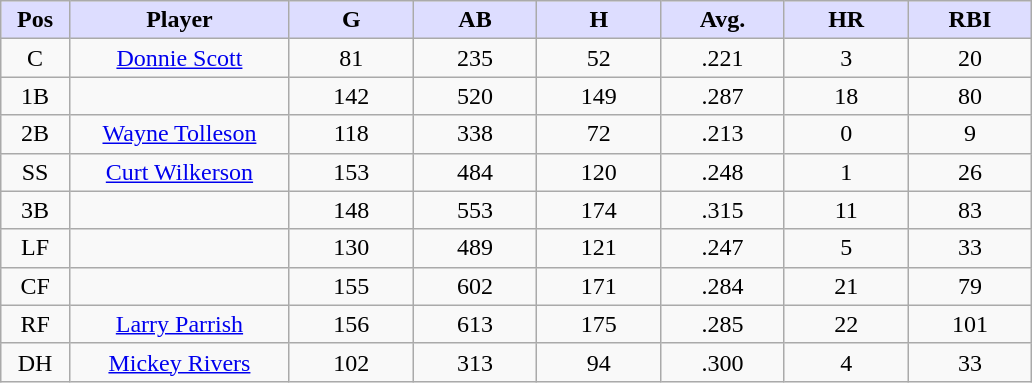<table class="wikitable sortable">
<tr>
<th style="background:#ddf; width:5%;">Pos</th>
<th style="background:#ddf; width:16%;">Player</th>
<th style="background:#ddf; width:9%;">G</th>
<th style="background:#ddf; width:9%;">AB</th>
<th style="background:#ddf; width:9%;">H</th>
<th style="background:#ddf; width:9%;">Avg.</th>
<th style="background:#ddf; width:9%;">HR</th>
<th style="background:#ddf; width:9%;">RBI</th>
</tr>
<tr style="text-align:center;">
<td>C</td>
<td><a href='#'>Donnie Scott</a></td>
<td>81</td>
<td>235</td>
<td>52</td>
<td>.221</td>
<td>3</td>
<td>20</td>
</tr>
<tr align=center>
<td>1B</td>
<td></td>
<td>142</td>
<td>520</td>
<td>149</td>
<td>.287</td>
<td>18</td>
<td>80</td>
</tr>
<tr style="text-align:center;">
<td>2B</td>
<td><a href='#'>Wayne Tolleson</a></td>
<td>118</td>
<td>338</td>
<td>72</td>
<td>.213</td>
<td>0</td>
<td>9</td>
</tr>
<tr align=center>
<td>SS</td>
<td><a href='#'>Curt Wilkerson</a></td>
<td>153</td>
<td>484</td>
<td>120</td>
<td>.248</td>
<td>1</td>
<td>26</td>
</tr>
<tr align=center>
<td>3B</td>
<td></td>
<td>148</td>
<td>553</td>
<td>174</td>
<td>.315</td>
<td>11</td>
<td>83</td>
</tr>
<tr style="text-align:center;">
<td>LF</td>
<td></td>
<td>130</td>
<td>489</td>
<td>121</td>
<td>.247</td>
<td>5</td>
<td>33</td>
</tr>
<tr style="text-align:center;">
<td>CF</td>
<td></td>
<td>155</td>
<td>602</td>
<td>171</td>
<td>.284</td>
<td>21</td>
<td>79</td>
</tr>
<tr align=center>
<td>RF</td>
<td><a href='#'>Larry Parrish</a></td>
<td>156</td>
<td>613</td>
<td>175</td>
<td>.285</td>
<td>22</td>
<td>101</td>
</tr>
<tr align=center>
<td>DH</td>
<td><a href='#'>Mickey Rivers</a></td>
<td>102</td>
<td>313</td>
<td>94</td>
<td>.300</td>
<td>4</td>
<td>33</td>
</tr>
</table>
